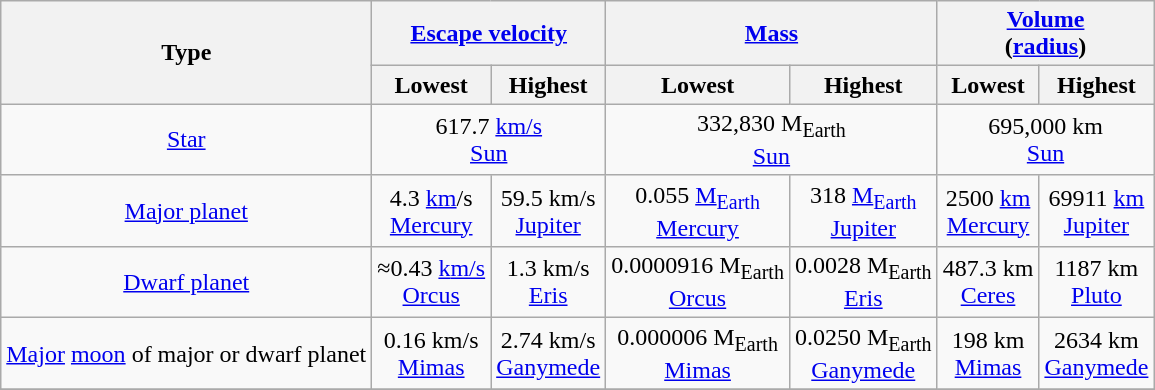<table class="wikitable" border="1" style="text-align:center;">
<tr>
<th rowspan=2>Type</th>
<th colspan=2><a href='#'>Escape velocity</a></th>
<th colspan=2><a href='#'>Mass</a></th>
<th colspan=2><a href='#'>Volume</a> <br> (<a href='#'>radius</a>)</th>
</tr>
<tr>
<th>Lowest</th>
<th>Highest</th>
<th>Lowest</th>
<th>Highest</th>
<th>Lowest</th>
<th>Highest</th>
</tr>
<tr>
<td><a href='#'>Star</a></td>
<td colspan=2>617.7 <a href='#'>km/s</a><br> <a href='#'>Sun</a><br></td>
<td colspan=2>332,830 M<sub>Earth</sub><br> <a href='#'>Sun</a><br></td>
<td colspan=2>695,000 km<br> <a href='#'>Sun</a><br></td>
</tr>
<tr>
<td><a href='#'>Major planet</a></td>
<td>4.3 <a href='#'>k</a><a href='#'>m</a>/s <br> <a href='#'>Mercury</a> <br></td>
<td>59.5 km/s <br> <a href='#'>Jupiter</a> <br></td>
<td>0.055 <a href='#'>M<sub>Earth</sub></a> <br> <a href='#'>Mercury</a> <br></td>
<td>318 <a href='#'>M<sub>Earth</sub></a> <br> <a href='#'>Jupiter</a> <br></td>
<td>2500 <a href='#'>km</a> <br> <a href='#'>Mercury</a> <br></td>
<td>69911 <a href='#'>k</a><a href='#'>m</a> <br> <a href='#'>Jupiter</a> <br></td>
</tr>
<tr>
<td><a href='#'>Dwarf planet</a></td>
<td>≈0.43 <a href='#'>k</a><a href='#'>m/s</a> <br> <a href='#'>Orcus</a></td>
<td>1.3 km/s <br> <a href='#'>Eris</a></td>
<td>0.0000916 M<sub>Earth</sub> <br> <a href='#'>Orcus</a></td>
<td>0.0028 M<sub>Earth</sub> <br> <a href='#'>Eris</a></td>
<td>487.3 km <br> <a href='#'>Ceres</a></td>
<td>1187 km <br> <a href='#'>Pluto</a></td>
</tr>
<tr>
<td><a href='#'>Major</a> <a href='#'>moon</a> of major or dwarf planet </td>
<td>0.16 km/s <br> <a href='#'>Mimas</a></td>
<td>2.74 km/s <br> <a href='#'>Ganymede</a></td>
<td>0.000006 M<sub>Earth</sub> <br> <a href='#'>Mimas</a></td>
<td>0.0250 M<sub>Earth</sub> <br> <a href='#'>Ganymede</a> <br></td>
<td>198 km <br> <a href='#'>Mimas</a></td>
<td>2634 km <br> <a href='#'>Ganymede</a> <br></td>
</tr>
<tr>
</tr>
</table>
